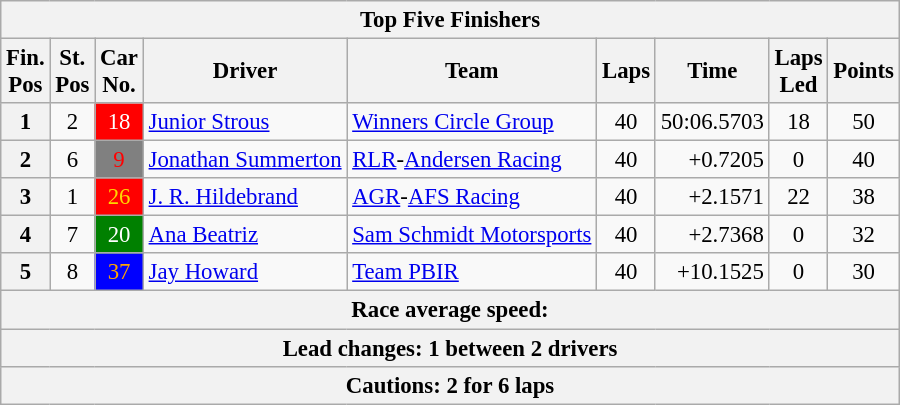<table class="wikitable" style="font-size:95%;">
<tr>
<th colspan=9>Top Five Finishers</th>
</tr>
<tr>
<th>Fin.<br>Pos</th>
<th>St.<br>Pos</th>
<th>Car<br>No.</th>
<th>Driver</th>
<th>Team</th>
<th>Laps</th>
<th>Time</th>
<th>Laps<br>Led</th>
<th>Points</th>
</tr>
<tr>
<th>1</th>
<td align=center>2</td>
<td style="background:red; color:white;" align=center>18</td>
<td> <a href='#'>Junior Strous</a></td>
<td><a href='#'>Winners Circle Group</a></td>
<td align=center>40</td>
<td align=right>50:06.5703</td>
<td align=center>18</td>
<td align=center>50</td>
</tr>
<tr>
<th>2</th>
<td align=center>6</td>
<td style="background:grey; color:red;" align=center>9</td>
<td> <a href='#'>Jonathan Summerton</a></td>
<td><a href='#'>RLR</a>-<a href='#'>Andersen Racing</a></td>
<td align=center>40</td>
<td align=right>+0.7205</td>
<td align=center>0</td>
<td align=center>40</td>
</tr>
<tr>
<th>3</th>
<td align=center>1</td>
<td style="background:red; color:gold;" align=center>26</td>
<td> <a href='#'>J. R. Hildebrand</a></td>
<td><a href='#'>AGR</a>-<a href='#'>AFS Racing</a></td>
<td align=center>40</td>
<td align=right>+2.1571</td>
<td align=center>22</td>
<td align=center>38</td>
</tr>
<tr>
<th>4</th>
<td align=center>7</td>
<td style="background:green; color:white;" align=center>20</td>
<td> <a href='#'>Ana Beatriz</a></td>
<td><a href='#'>Sam Schmidt Motorsports</a></td>
<td align=center>40</td>
<td align=right>+2.7368</td>
<td align=center>0</td>
<td align=center>32</td>
</tr>
<tr>
<th>5</th>
<td align=center>8</td>
<td style="background:blue; color:orange;" align=center>37</td>
<td> <a href='#'>Jay Howard</a></td>
<td><a href='#'>Team PBIR</a></td>
<td align=center>40</td>
<td align=right>+10.1525</td>
<td align=center>0</td>
<td align=center>30</td>
</tr>
<tr>
<th colspan=9>Race average speed: </th>
</tr>
<tr>
<th colspan=9>Lead changes: 1 between 2 drivers</th>
</tr>
<tr>
<th colspan=9>Cautions: 2 for 6 laps</th>
</tr>
</table>
